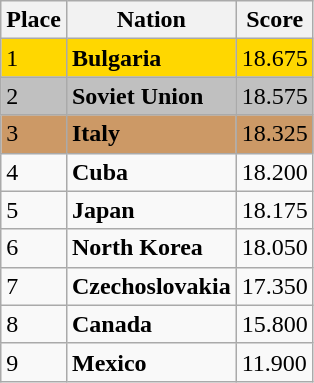<table class="wikitable">
<tr>
<th>Place</th>
<th>Nation</th>
<th>Score</th>
</tr>
<tr bgcolor=gold>
<td>1</td>
<td> <strong>Bulgaria</strong></td>
<td>18.675</td>
</tr>
<tr bgcolor=silver>
<td>2</td>
<td> <strong>Soviet Union</strong></td>
<td>18.575</td>
</tr>
<tr bgcolor=cc9966>
<td>3</td>
<td> <strong>Italy</strong></td>
<td>18.325</td>
</tr>
<tr>
<td>4</td>
<td> <strong>Cuba</strong></td>
<td>18.200</td>
</tr>
<tr>
<td>5</td>
<td> <strong>Japan</strong></td>
<td>18.175</td>
</tr>
<tr>
<td>6</td>
<td> <strong>North Korea</strong></td>
<td>18.050</td>
</tr>
<tr>
<td>7</td>
<td> <strong>Czechoslovakia</strong></td>
<td>17.350</td>
</tr>
<tr>
<td>8</td>
<td> <strong>Canada</strong></td>
<td>15.800</td>
</tr>
<tr>
<td>9</td>
<td> <strong>Mexico</strong></td>
<td>11.900</td>
</tr>
</table>
